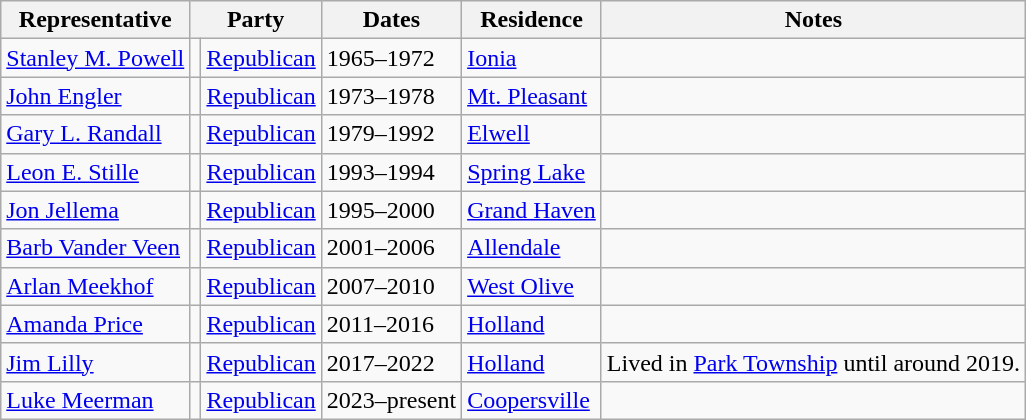<table class=wikitable>
<tr valign=bottom>
<th>Representative</th>
<th colspan="2">Party</th>
<th>Dates</th>
<th>Residence</th>
<th>Notes</th>
</tr>
<tr>
<td><a href='#'>Stanley M. Powell</a></td>
<td bgcolor=></td>
<td><a href='#'>Republican</a></td>
<td>1965–1972</td>
<td><a href='#'>Ionia</a></td>
<td></td>
</tr>
<tr>
<td><a href='#'>John Engler</a></td>
<td bgcolor=></td>
<td><a href='#'>Republican</a></td>
<td>1973–1978</td>
<td><a href='#'>Mt. Pleasant</a></td>
<td></td>
</tr>
<tr>
<td><a href='#'>Gary L. Randall</a></td>
<td bgcolor=></td>
<td><a href='#'>Republican</a></td>
<td>1979–1992</td>
<td><a href='#'>Elwell</a></td>
<td></td>
</tr>
<tr>
<td><a href='#'>Leon E. Stille</a></td>
<td bgcolor=></td>
<td><a href='#'>Republican</a></td>
<td>1993–1994</td>
<td><a href='#'>Spring Lake</a></td>
<td></td>
</tr>
<tr>
<td><a href='#'>Jon Jellema</a></td>
<td bgcolor=></td>
<td><a href='#'>Republican</a></td>
<td>1995–2000</td>
<td><a href='#'>Grand Haven</a></td>
<td></td>
</tr>
<tr>
<td><a href='#'>Barb Vander Veen</a></td>
<td bgcolor=></td>
<td><a href='#'>Republican</a></td>
<td>2001–2006</td>
<td><a href='#'>Allendale</a></td>
<td></td>
</tr>
<tr>
<td><a href='#'>Arlan Meekhof</a></td>
<td bgcolor=></td>
<td><a href='#'>Republican</a></td>
<td>2007–2010</td>
<td><a href='#'>West Olive</a></td>
<td></td>
</tr>
<tr>
<td><a href='#'>Amanda Price</a></td>
<td bgcolor=></td>
<td><a href='#'>Republican</a></td>
<td>2011–2016</td>
<td><a href='#'>Holland</a></td>
<td></td>
</tr>
<tr>
<td><a href='#'>Jim Lilly</a></td>
<td bgcolor=></td>
<td><a href='#'>Republican</a></td>
<td>2017–2022</td>
<td><a href='#'>Holland</a></td>
<td>Lived in <a href='#'>Park Township</a> until around 2019.</td>
</tr>
<tr>
<td><a href='#'>Luke Meerman</a></td>
<td bgcolor=></td>
<td><a href='#'>Republican</a></td>
<td>2023–present</td>
<td><a href='#'>Coopersville</a></td>
<td></td>
</tr>
</table>
